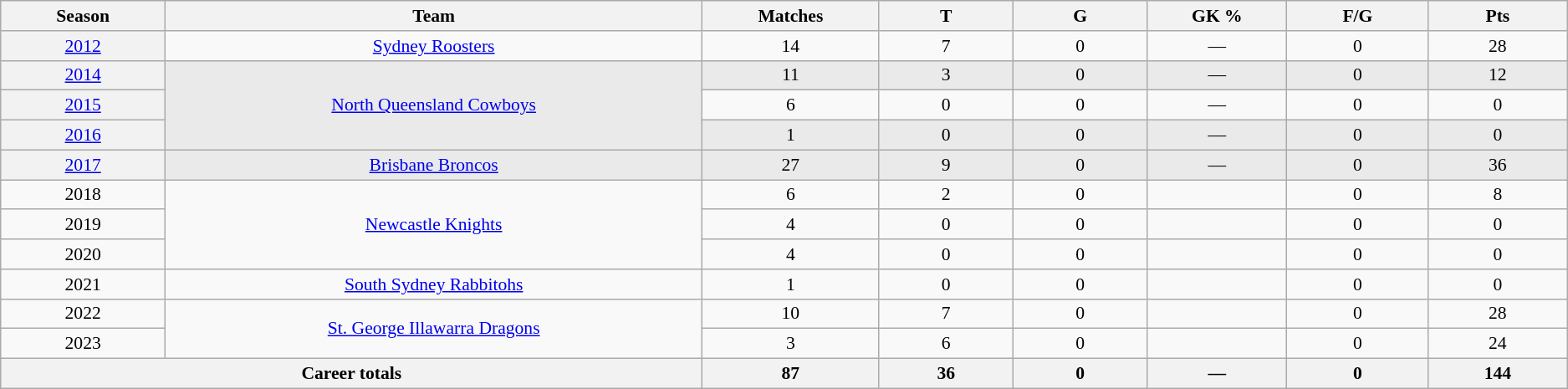<table class="wikitable sortable" style="text-align: center; font-size:90%">
<tr>
<th width=2%>Season</th>
<th width=8%>Team</th>
<th width=2%>Matches</th>
<th width=2%>T</th>
<th width=2%>G</th>
<th width=2%>GK %</th>
<th width=2%>F/G</th>
<th width=2%>Pts</th>
</tr>
<tr>
<th scope="row" style="text-align:center; font-weight:normal"><a href='#'>2012</a></th>
<td style="text-align:center;"> <a href='#'>Sydney Roosters</a></td>
<td>14</td>
<td>7</td>
<td>0</td>
<td>—</td>
<td>0</td>
<td>28</td>
</tr>
<tr style="background:#eaeaea;">
<th scope="row" style="text-align:center; font-weight:normal"><a href='#'>2014</a></th>
<td rowspan="3" style="text-align:center;"> <a href='#'>North Queensland Cowboys</a></td>
<td>11</td>
<td>3</td>
<td>0</td>
<td>—</td>
<td>0</td>
<td>12</td>
</tr>
<tr>
<th scope="row" style="text-align:center; font-weight:normal"><a href='#'>2015</a></th>
<td>6</td>
<td>0</td>
<td>0</td>
<td>—</td>
<td>0</td>
<td>0</td>
</tr>
<tr style="background:#eaeaea;">
<th scope="row" style="text-align:center; font-weight:normal"><a href='#'>2016</a></th>
<td>1</td>
<td>0</td>
<td>0</td>
<td>—</td>
<td>0</td>
<td>0</td>
</tr>
<tr style="background:#eaeaea;">
<th scope="row" style="text-align:center; font-weight:normal"><a href='#'>2017</a></th>
<td style="text-align:center;"> <a href='#'>Brisbane Broncos</a></td>
<td>27</td>
<td>9</td>
<td>0</td>
<td>—</td>
<td>0</td>
<td>36</td>
</tr>
<tr>
<td>2018</td>
<td rowspan="3"> <a href='#'>Newcastle Knights</a></td>
<td>6</td>
<td>2</td>
<td>0</td>
<td></td>
<td>0</td>
<td>8</td>
</tr>
<tr>
<td>2019</td>
<td>4</td>
<td>0</td>
<td>0</td>
<td></td>
<td>0</td>
<td>0</td>
</tr>
<tr>
<td>2020</td>
<td>4</td>
<td>0</td>
<td>0</td>
<td></td>
<td>0</td>
<td>0</td>
</tr>
<tr>
<td>2021</td>
<td> <a href='#'>South Sydney Rabbitohs</a></td>
<td>1</td>
<td>0</td>
<td>0</td>
<td></td>
<td>0</td>
<td>0</td>
</tr>
<tr>
<td>2022</td>
<td rowspan="2"> <a href='#'>St. George Illawarra Dragons</a></td>
<td>10</td>
<td>7</td>
<td>0</td>
<td></td>
<td>0</td>
<td>28</td>
</tr>
<tr>
<td>2023</td>
<td>3</td>
<td>6</td>
<td>0</td>
<td></td>
<td>0</td>
<td>24</td>
</tr>
<tr class="sortbottom">
<th colspan="2">Career totals</th>
<th>87</th>
<th>36</th>
<th>0</th>
<th>—</th>
<th>0</th>
<th>144</th>
</tr>
</table>
